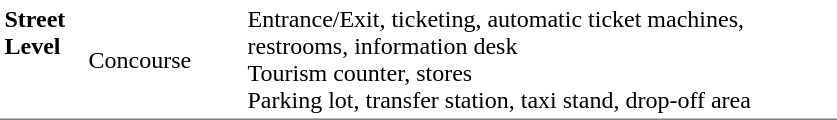<table table border=0 cellspacing=0 cellpadding=3>
<tr>
<td style="border-bottom:solid 1px gray;border-top:solid 1px white;" width=50 rowspan=8 valign=top><strong>Street Level</strong></td>
<td style="border-top:solid 1px white;border-bottom:solid 1px gray;" width=100 rowspan=2>Concourse</td>
<td style="border-top:solid 1px white;border-bottom:solid 1px gray;" width=390 valign=top>Entrance/Exit, ticketing, automatic ticket machines, restrooms, information desk<br>Tourism counter, stores<br>Parking lot, transfer station, taxi stand, drop-off area</td>
</tr>
</table>
